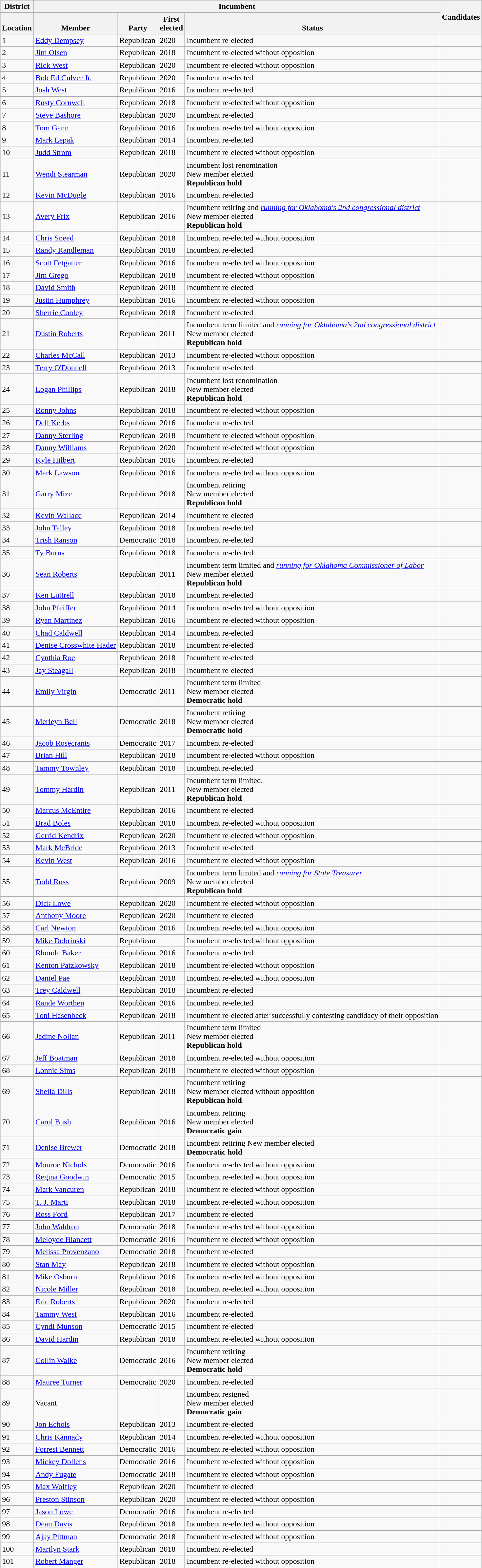<table class="wikitable sortable">
<tr>
<th colspan=1>District</th>
<th colspan=4>Incumbent</th>
<th rowspan=2 class="unsortable">Candidates</th>
</tr>
<tr valign=bottom>
<th>Location</th>
<th>Member</th>
<th>Party</th>
<th>First<br>elected</th>
<th>Status</th>
</tr>
<tr>
<td>1</td>
<td><a href='#'>Eddy Dempsey</a></td>
<td>Republican</td>
<td>2020</td>
<td>Incumbent re-elected</td>
<td nowrap></td>
</tr>
<tr>
<td>2</td>
<td><a href='#'>Jim Olsen</a></td>
<td>Republican</td>
<td>2018</td>
<td>Incumbent re-elected without opposition</td>
<td nowrap></td>
</tr>
<tr>
<td>3</td>
<td><a href='#'>Rick West</a></td>
<td>Republican</td>
<td>2020</td>
<td>Incumbent re-elected without opposition</td>
<td nowrap></td>
</tr>
<tr>
<td>4</td>
<td><a href='#'>Bob Ed Culver Jr.</a></td>
<td>Republican</td>
<td>2020</td>
<td>Incumbent re-elected</td>
<td nowrap></td>
</tr>
<tr>
<td>5</td>
<td><a href='#'>Josh West</a></td>
<td>Republican</td>
<td>2016</td>
<td>Incumbent re-elected</td>
<td nowrap></td>
</tr>
<tr>
<td>6</td>
<td><a href='#'>Rusty Cornwell</a></td>
<td>Republican</td>
<td>2018</td>
<td>Incumbent re-elected without opposition</td>
<td nowrap></td>
</tr>
<tr>
<td>7</td>
<td><a href='#'>Steve Bashore</a></td>
<td>Republican</td>
<td>2020</td>
<td>Incumbent re-elected</td>
<td nowrap></td>
</tr>
<tr>
<td>8</td>
<td><a href='#'>Tom Gann</a></td>
<td>Republican</td>
<td>2016</td>
<td>Incumbent re-elected without opposition</td>
<td nowrap></td>
</tr>
<tr>
<td>9</td>
<td><a href='#'>Mark Lepak</a></td>
<td>Republican</td>
<td>2014</td>
<td>Incumbent re-elected</td>
<td nowrap></td>
</tr>
<tr>
<td>10</td>
<td><a href='#'>Judd Strom</a></td>
<td>Republican</td>
<td>2018</td>
<td>Incumbent re-elected without opposition</td>
<td nowrap></td>
</tr>
<tr>
<td>11</td>
<td><a href='#'>Wendi Stearman</a></td>
<td>Republican</td>
<td>2020</td>
<td>Incumbent lost renomination<br>New member elected<br><strong>Republican hold</strong></td>
<td nowrap></td>
</tr>
<tr>
<td>12</td>
<td><a href='#'>Kevin McDugle</a></td>
<td>Republican</td>
<td>2016</td>
<td>Incumbent re-elected</td>
<td nowrap></td>
</tr>
<tr>
<td>13</td>
<td><a href='#'>Avery Frix</a></td>
<td>Republican</td>
<td>2016</td>
<td>Incumbent retiring and <em><a href='#'>running for Oklahoma's 2nd congressional district</a></em><br>New member elected<br><strong>Republican hold</strong></td>
<td nowrap></td>
</tr>
<tr>
<td>14</td>
<td><a href='#'>Chris Sneed</a></td>
<td>Republican</td>
<td>2018</td>
<td>Incumbent re-elected without opposition</td>
<td nowrap></td>
</tr>
<tr>
<td>15</td>
<td><a href='#'>Randy Randleman</a></td>
<td>Republican</td>
<td>2018</td>
<td>Incumbent re-elected</td>
<td nowrap></td>
</tr>
<tr>
<td>16</td>
<td><a href='#'>Scott Fetgatter</a></td>
<td>Republican</td>
<td>2016</td>
<td>Incumbent re-elected without opposition</td>
<td nowrap></td>
</tr>
<tr>
<td>17</td>
<td><a href='#'>Jim Grego</a></td>
<td>Republican</td>
<td>2018</td>
<td>Incumbent re-elected without opposition</td>
<td nowrap></td>
</tr>
<tr>
<td>18</td>
<td><a href='#'>David Smith</a></td>
<td>Republican</td>
<td>2018</td>
<td>Incumbent re-elected</td>
<td nowrap></td>
</tr>
<tr>
<td>19</td>
<td><a href='#'>Justin Humphrey</a></td>
<td>Republican</td>
<td>2016</td>
<td>Incumbent re-elected without opposition</td>
<td nowrap></td>
</tr>
<tr>
<td>20</td>
<td><a href='#'>Sherrie Conley</a></td>
<td>Republican</td>
<td>2018</td>
<td>Incumbent re-elected</td>
<td nowrap></td>
</tr>
<tr>
<td>21</td>
<td><a href='#'>Dustin Roberts</a></td>
<td>Republican</td>
<td>2011</td>
<td>Incumbent term limited and <em><a href='#'>running for Oklahoma's 2nd congressional district</a></em><br>New member elected<br><strong>Republican hold</strong></td>
<td nowrap></td>
</tr>
<tr>
<td>22</td>
<td><a href='#'>Charles McCall</a></td>
<td>Republican</td>
<td>2013</td>
<td>Incumbent re-elected without opposition</td>
<td nowrap></td>
</tr>
<tr>
<td>23</td>
<td><a href='#'>Terry O'Donnell</a></td>
<td>Republican</td>
<td>2013</td>
<td>Incumbent re-elected</td>
<td nowrap></td>
</tr>
<tr>
<td>24</td>
<td><a href='#'>Logan Phillips</a></td>
<td>Republican</td>
<td>2018</td>
<td>Incumbent lost renomination<br>New member elected<br><strong>Republican hold</strong></td>
<td nowrap></td>
</tr>
<tr>
<td>25</td>
<td><a href='#'>Ronny Johns</a></td>
<td>Republican</td>
<td>2018</td>
<td>Incumbent re-elected without opposition</td>
<td nowrap></td>
</tr>
<tr>
<td>26</td>
<td><a href='#'>Dell Kerbs</a></td>
<td>Republican</td>
<td>2016</td>
<td>Incumbent re-elected</td>
<td nowrap></td>
</tr>
<tr>
<td>27</td>
<td><a href='#'>Danny Sterling</a></td>
<td>Republican</td>
<td>2018</td>
<td>Incumbent re-elected without opposition</td>
<td nowrap></td>
</tr>
<tr>
<td>28</td>
<td><a href='#'>Danny Williams</a></td>
<td>Republican</td>
<td>2020</td>
<td>Incumbent re-elected without opposition</td>
<td nowrap></td>
</tr>
<tr>
<td>29</td>
<td><a href='#'>Kyle Hilbert</a></td>
<td>Republican</td>
<td>2016</td>
<td>Incumbent re-elected</td>
<td nowrap></td>
</tr>
<tr>
<td>30</td>
<td><a href='#'>Mark Lawson</a></td>
<td>Republican</td>
<td>2016</td>
<td>Incumbent re-elected without opposition</td>
<td nowrap></td>
</tr>
<tr>
<td>31</td>
<td><a href='#'>Garry Mize</a></td>
<td>Republican</td>
<td>2018</td>
<td>Incumbent retiring<br>New member elected<br><strong>Republican hold</strong></td>
<td nowrap></td>
</tr>
<tr>
<td>32</td>
<td><a href='#'>Kevin Wallace</a></td>
<td>Republican</td>
<td>2014</td>
<td>Incumbent re-elected</td>
<td nowrap></td>
</tr>
<tr>
<td>33</td>
<td><a href='#'>John Talley</a></td>
<td>Republican</td>
<td>2018</td>
<td>Incumbent re-elected</td>
<td nowrap></td>
</tr>
<tr>
<td>34</td>
<td><a href='#'>Trish Ranson</a></td>
<td>Democratic</td>
<td>2018</td>
<td>Incumbent re-elected</td>
<td nowrap></td>
</tr>
<tr>
<td>35</td>
<td><a href='#'>Ty Burns</a></td>
<td>Republican</td>
<td>2018</td>
<td>Incumbent re-elected</td>
<td nowrap></td>
</tr>
<tr>
<td>36</td>
<td><a href='#'>Sean Roberts</a></td>
<td>Republican</td>
<td>2011</td>
<td>Incumbent term limited and <em><a href='#'>running for Oklahoma Commissioner of Labor</a></em><br>New member elected<br><strong>Republican hold</strong></td>
<td nowrap></td>
</tr>
<tr>
<td>37</td>
<td><a href='#'>Ken Luttrell</a></td>
<td>Republican</td>
<td>2018</td>
<td>Incumbent re-elected</td>
<td nowrap></td>
</tr>
<tr>
<td>38</td>
<td><a href='#'>John Pfeiffer</a></td>
<td>Republican</td>
<td>2014</td>
<td>Incumbent re-elected without opposition</td>
<td nowrap></td>
</tr>
<tr>
<td>39</td>
<td><a href='#'>Ryan Martinez</a></td>
<td>Republican</td>
<td>2016</td>
<td>Incumbent re-elected without opposition</td>
<td nowrap></td>
</tr>
<tr>
<td>40</td>
<td><a href='#'>Chad Caldwell</a></td>
<td>Republican</td>
<td>2014</td>
<td>Incumbent re-elected</td>
<td nowrap></td>
</tr>
<tr>
<td>41</td>
<td><a href='#'>Denise Crosswhite Hader</a></td>
<td>Republican</td>
<td>2018</td>
<td>Incumbent re-elected</td>
<td nowrap></td>
</tr>
<tr>
<td>42</td>
<td><a href='#'>Cynthia Roe</a></td>
<td>Republican</td>
<td>2018</td>
<td>Incumbent re-elected</td>
<td nowrap></td>
</tr>
<tr>
<td>43</td>
<td><a href='#'>Jay Steagall</a></td>
<td>Republican</td>
<td>2018</td>
<td>Incumbent re-elected</td>
<td nowrap></td>
</tr>
<tr>
<td>44</td>
<td><a href='#'>Emily Virgin</a></td>
<td>Democratic</td>
<td>2011</td>
<td>Incumbent term limited<br>New member elected<br><strong>Democratic hold</strong></td>
<td nowrap></td>
</tr>
<tr>
<td>45</td>
<td><a href='#'>Merleyn Bell</a></td>
<td>Democratic</td>
<td>2018</td>
<td>Incumbent retiring<br>New member elected<br><strong>Democratic hold</strong></td>
<td nowrap></td>
</tr>
<tr>
<td>46</td>
<td><a href='#'>Jacob Rosecrants</a></td>
<td>Democratic</td>
<td>2017</td>
<td>Incumbent re-elected</td>
<td nowrap></td>
</tr>
<tr>
<td>47</td>
<td><a href='#'>Brian Hill</a></td>
<td>Republican</td>
<td>2018</td>
<td>Incumbent re-elected without opposition</td>
<td nowrap></td>
</tr>
<tr>
<td>48</td>
<td><a href='#'>Tammy Townley</a></td>
<td>Republican</td>
<td>2018</td>
<td>Incumbent re-elected</td>
<td nowrap></td>
</tr>
<tr>
<td>49</td>
<td><a href='#'>Tommy Hardin</a></td>
<td>Republican</td>
<td>2011</td>
<td>Incumbent term limited.<br>New member elected<br><strong>Republican hold</strong></td>
<td nowrap></td>
</tr>
<tr>
<td>50</td>
<td><a href='#'>Marcus McEntire</a></td>
<td>Republican</td>
<td>2016</td>
<td>Incumbent re-elected</td>
<td nowrap></td>
</tr>
<tr>
<td>51</td>
<td><a href='#'>Brad Boles</a></td>
<td>Republican</td>
<td>2018</td>
<td>Incumbent re-elected without opposition</td>
<td nowrap></td>
</tr>
<tr>
<td>52</td>
<td><a href='#'>Gerrid Kendrix</a></td>
<td>Republican</td>
<td>2020</td>
<td>Incumbent re-elected without opposition</td>
<td nowrap></td>
</tr>
<tr>
<td>53</td>
<td><a href='#'>Mark McBride</a></td>
<td>Republican</td>
<td>2013</td>
<td>Incumbent re-elected</td>
<td nowrap></td>
</tr>
<tr>
<td>54</td>
<td><a href='#'>Kevin West</a></td>
<td>Republican</td>
<td>2016</td>
<td>Incumbent re-elected without opposition</td>
<td nowrap></td>
</tr>
<tr>
<td>55</td>
<td><a href='#'>Todd Russ</a></td>
<td>Republican</td>
<td>2009</td>
<td>Incumbent term limited and <em><a href='#'>running for State Treasurer</a></em><br>New member elected<br><strong>Republican hold</strong></td>
<td nowrap></td>
</tr>
<tr>
<td>56</td>
<td><a href='#'>Dick Lowe</a></td>
<td>Republican</td>
<td>2020</td>
<td>Incumbent re-elected without opposition</td>
<td nowrap></td>
</tr>
<tr>
<td>57</td>
<td><a href='#'>Anthony Moore</a></td>
<td>Republican</td>
<td>2020</td>
<td>Incumbent re-elected</td>
<td nowrap></td>
</tr>
<tr>
<td>58</td>
<td><a href='#'>Carl Newton</a></td>
<td>Republican</td>
<td>2016</td>
<td>Incumbent re-elected without opposition</td>
<td nowrap></td>
</tr>
<tr>
<td>59</td>
<td><a href='#'>Mike Dobrinski</a></td>
<td>Republican</td>
<td></td>
<td>Incumbent re-elected without opposition</td>
<td nowrap></td>
</tr>
<tr>
<td>60</td>
<td><a href='#'>Rhonda Baker</a></td>
<td>Republican</td>
<td>2016</td>
<td>Incumbent re-elected</td>
<td nowrap></td>
</tr>
<tr>
<td>61</td>
<td><a href='#'>Kenton Patzkowsky</a></td>
<td>Republican</td>
<td>2018</td>
<td>Incumbent re-elected without opposition</td>
<td nowrap></td>
</tr>
<tr>
<td>62</td>
<td><a href='#'>Daniel Pae</a></td>
<td>Republican</td>
<td>2018</td>
<td>Incumbent re-elected without opposition</td>
<td nowrap></td>
</tr>
<tr>
<td>63</td>
<td><a href='#'>Trey Caldwell</a></td>
<td>Republican</td>
<td>2018</td>
<td>Incumbent re-elected</td>
<td nowrap></td>
</tr>
<tr>
<td>64</td>
<td><a href='#'>Rande Worthen</a></td>
<td>Republican</td>
<td>2016</td>
<td>Incumbent re-elected</td>
<td nowrap></td>
</tr>
<tr>
<td>65</td>
<td><a href='#'>Toni Hasenbeck</a></td>
<td>Republican</td>
<td>2018</td>
<td>Incumbent re-elected after successfully contesting candidacy of their opposition</td>
<td nowrap></td>
</tr>
<tr>
<td>66</td>
<td><a href='#'>Jadine Nollan</a></td>
<td>Republican</td>
<td>2011</td>
<td>Incumbent term limited<br>New member elected<br><strong>Republican hold</strong></td>
<td nowrap></td>
</tr>
<tr>
<td>67</td>
<td><a href='#'>Jeff Boatman</a></td>
<td>Republican</td>
<td>2018</td>
<td>Incumbent re-elected without opposition</td>
<td nowrap></td>
</tr>
<tr>
<td>68</td>
<td><a href='#'>Lonnie Sims</a></td>
<td>Republican</td>
<td>2018</td>
<td>Incumbent re-elected without opposition</td>
<td nowrap></td>
</tr>
<tr>
<td>69</td>
<td><a href='#'>Sheila Dills</a></td>
<td>Republican</td>
<td>2018</td>
<td>Incumbent retiring<br>New member elected without opposition<br><strong>Republican hold</strong></td>
<td nowrap></td>
</tr>
<tr>
<td>70</td>
<td><a href='#'>Carol Bush</a></td>
<td>Republican</td>
<td>2016</td>
<td>Incumbent retiring<br>New member elected<br><strong>Democratic gain</strong></td>
<td nowrap></td>
</tr>
<tr>
<td>71</td>
<td><a href='#'>Denise Brewer</a></td>
<td>Democratic</td>
<td>2018</td>
<td>Incumbent retiring New member elected<br><strong>Democratic hold</strong></td>
<td nowrap></td>
</tr>
<tr>
<td>72</td>
<td><a href='#'>Monroe Nichols</a></td>
<td>Democratic</td>
<td>2016</td>
<td>Incumbent re-elected without opposition</td>
<td nowrap></td>
</tr>
<tr>
<td>73</td>
<td><a href='#'>Regina Goodwin</a></td>
<td>Democratic</td>
<td>2015</td>
<td>Incumbent re-elected without opposition</td>
<td nowrap></td>
</tr>
<tr>
<td>74</td>
<td><a href='#'>Mark Vancuren</a></td>
<td>Republican</td>
<td>2018</td>
<td>Incumbent re-elected without opposition</td>
<td nowrap></td>
</tr>
<tr>
<td>75</td>
<td><a href='#'>T. J. Marti</a></td>
<td>Republican</td>
<td>2018</td>
<td>Incumbent re-elected without opposition</td>
<td nowrap></td>
</tr>
<tr>
<td>76</td>
<td><a href='#'>Ross Ford</a></td>
<td>Republican</td>
<td>2017</td>
<td>Incumbent re-elected</td>
<td nowrap></td>
</tr>
<tr>
<td>77</td>
<td><a href='#'>John Waldron</a></td>
<td>Democratic</td>
<td>2018</td>
<td>Incumbent re-elected without opposition</td>
<td nowrap></td>
</tr>
<tr>
<td>78</td>
<td><a href='#'>Meloyde Blancett</a></td>
<td>Democratic</td>
<td>2016</td>
<td>Incumbent re-elected without opposition</td>
<td nowrap></td>
</tr>
<tr>
<td>79</td>
<td><a href='#'>Melissa Provenzano</a></td>
<td>Democratic</td>
<td>2018</td>
<td>Incumbent re-elected</td>
<td nowrap></td>
</tr>
<tr>
<td>80</td>
<td><a href='#'>Stan May</a></td>
<td>Republican</td>
<td>2018</td>
<td>Incumbent re-elected without opposition</td>
<td nowrap></td>
</tr>
<tr>
<td>81</td>
<td><a href='#'>Mike Osburn</a></td>
<td>Republican</td>
<td>2016</td>
<td>Incumbent re-elected without opposition</td>
<td nowrap></td>
</tr>
<tr>
<td>82</td>
<td><a href='#'>Nicole Miller</a></td>
<td>Republican</td>
<td>2018</td>
<td>Incumbent re-elected without opposition</td>
<td nowrap></td>
</tr>
<tr>
<td>83</td>
<td><a href='#'>Eric Roberts</a></td>
<td>Republican</td>
<td>2020</td>
<td>Incumbent re-elected</td>
<td nowrap></td>
</tr>
<tr>
<td>84</td>
<td><a href='#'>Tammy West</a></td>
<td>Republican</td>
<td>2016</td>
<td>Incumbent re-elected</td>
<td nowrap></td>
</tr>
<tr>
<td>85</td>
<td><a href='#'>Cyndi Munson</a></td>
<td>Democratic</td>
<td>2015</td>
<td>Incumbent re-elected</td>
<td nowrap></td>
</tr>
<tr>
<td>86</td>
<td><a href='#'>David Hardin</a></td>
<td>Republican</td>
<td>2018</td>
<td>Incumbent re-elected without opposition</td>
<td nowrap></td>
</tr>
<tr>
<td>87</td>
<td><a href='#'>Collin Walke</a></td>
<td>Democratic</td>
<td>2016</td>
<td>Incumbent retiring<br>New member elected<br><strong>Democratic hold</strong></td>
<td nowrap></td>
</tr>
<tr>
<td>88</td>
<td><a href='#'>Mauree Turner</a></td>
<td>Democratic</td>
<td>2020</td>
<td>Incumbent re-elected</td>
<td nowrap></td>
</tr>
<tr>
<td>89</td>
<td>Vacant</td>
<td></td>
<td></td>
<td>Incumbent resigned<br>New member elected<br><strong>Democratic gain</strong></td>
<td nowrap></td>
</tr>
<tr>
<td>90</td>
<td><a href='#'>Jon Echols</a></td>
<td>Republican</td>
<td>2013</td>
<td>Incumbent re-elected</td>
<td nowrap></td>
</tr>
<tr>
<td>91</td>
<td><a href='#'>Chris Kannady</a></td>
<td>Republican</td>
<td>2014</td>
<td>Incumbent re-elected without opposition</td>
<td nowrap></td>
</tr>
<tr>
<td>92</td>
<td><a href='#'>Forrest Bennett</a></td>
<td>Democratic</td>
<td>2016</td>
<td>Incumbent re-elected without opposition</td>
<td nowrap></td>
</tr>
<tr>
<td>93</td>
<td><a href='#'>Mickey Dollens</a></td>
<td>Democratic</td>
<td>2016</td>
<td>Incumbent re-elected without opposition</td>
<td nowrap></td>
</tr>
<tr>
<td>94</td>
<td><a href='#'>Andy Fugate</a></td>
<td>Democratic</td>
<td>2018</td>
<td>Incumbent re-elected without opposition</td>
<td nowrap></td>
</tr>
<tr>
<td>95</td>
<td><a href='#'>Max Wolfley</a></td>
<td>Republican</td>
<td>2020</td>
<td>Incumbent re-elected</td>
<td nowrap></td>
</tr>
<tr>
<td>96</td>
<td><a href='#'>Preston Stinson</a></td>
<td>Republican</td>
<td>2020</td>
<td>Incumbent re-elected without opposition</td>
<td nowrap></td>
</tr>
<tr>
<td>97</td>
<td><a href='#'>Jason Lowe</a></td>
<td>Democratic</td>
<td>2016</td>
<td>Incumbent re-elected</td>
<td nowrap></td>
</tr>
<tr>
<td>98</td>
<td><a href='#'>Dean Davis</a></td>
<td>Republican</td>
<td>2018</td>
<td>Incumbent re-elected without opposition</td>
<td nowrap></td>
</tr>
<tr>
<td>99</td>
<td><a href='#'>Ajay Pittman</a></td>
<td>Democratic</td>
<td>2018</td>
<td>Incumbent re-elected without opposition</td>
<td nowrap></td>
</tr>
<tr>
<td>100</td>
<td><a href='#'>Marilyn Stark</a></td>
<td>Republican</td>
<td>2018</td>
<td>Incumbent re-elected</td>
<td nowrap></td>
</tr>
<tr>
<td>101</td>
<td><a href='#'>Robert Manger</a></td>
<td>Republican</td>
<td>2018</td>
<td>Incumbent re-elected without opposition</td>
<td nowrap></td>
</tr>
</table>
